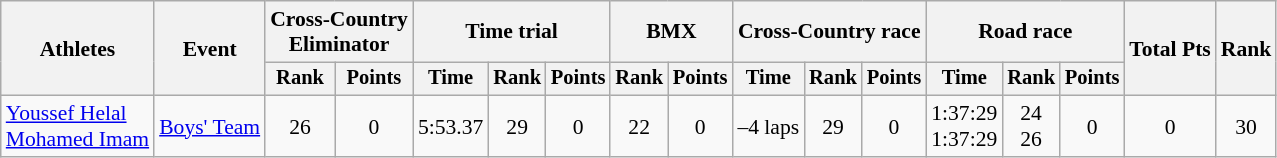<table class="wikitable" style="font-size:90%;">
<tr>
<th rowspan=2>Athletes</th>
<th rowspan=2>Event</th>
<th colspan=2>Cross-Country<br>Eliminator</th>
<th colspan=3>Time trial</th>
<th colspan=2>BMX</th>
<th colspan=3>Cross-Country race</th>
<th colspan=3>Road race</th>
<th rowspan=2>Total Pts</th>
<th rowspan=2>Rank</th>
</tr>
<tr style="font-size:95%">
<th>Rank</th>
<th>Points</th>
<th>Time</th>
<th>Rank</th>
<th>Points</th>
<th>Rank</th>
<th>Points</th>
<th>Time</th>
<th>Rank</th>
<th>Points</th>
<th>Time</th>
<th>Rank</th>
<th>Points</th>
</tr>
<tr align=center>
<td align=left><a href='#'>Youssef Helal</a><br><a href='#'>Mohamed Imam</a></td>
<td align=left><a href='#'>Boys' Team</a></td>
<td>26</td>
<td>0</td>
<td>5:53.37</td>
<td>29</td>
<td>0</td>
<td>22</td>
<td>0</td>
<td>–4 laps</td>
<td>29</td>
<td>0</td>
<td>1:37:29<br>1:37:29</td>
<td>24<br>26</td>
<td>0</td>
<td>0</td>
<td>30</td>
</tr>
</table>
